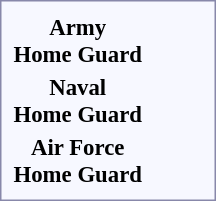<table style="border:1px solid #8888aa; background-color:#f7f8ff; padding:5px; font-size:95%; margin: 0px 12px 12px 0px;">
<tr style="text-align:center;">
<th rowspan=2> Army<br>Home Guard</th>
<td colspan=6 rowspan=2></td>
<td colspan=2></td>
<td colspan=2></td>
<td colspan=2></td>
<td colspan=2></td>
<td colspan=2></td>
<td colspan=2></td>
<td colspan=3></td>
<td colspan=3></td>
<td colspan=12 rowspan=2></td>
</tr>
<tr style="text-align:center;">
<td colspan=2></td>
<td colspan=2></td>
<td colspan=2></td>
<td colspan=2></td>
<td colspan=2></td>
<td colspan=2></td>
<td colspan=3></td>
<td colspan=3></td>
</tr>
<tr style="text-align:center;">
<th rowspan=2> Naval<br>Home Guard</th>
<td colspan=6 rowspan=2></td>
<td colspan=2></td>
<td colspan=2></td>
<td colspan=2></td>
<td colspan=2></td>
<td colspan=2></td>
<td colspan=2></td>
<td colspan=3></td>
<td colspan=3></td>
<td colspan=12 rowspan=2></td>
</tr>
<tr style="text-align:center;">
<td colspan=2></td>
<td colspan=2></td>
<td colspan=2></td>
<td colspan=2></td>
<td colspan=2></td>
<td colspan=2></td>
<td colspan=3></td>
<td colspan=3></td>
</tr>
<tr style="text-align:center;">
<th rowspan=2> Air Force<br>Home Guard</th>
<td colspan=6 rowspan=2></td>
<td colspan=2></td>
<td colspan=2></td>
<td colspan=2></td>
<td colspan=2></td>
<td colspan=2></td>
<td colspan=2></td>
<td colspan=3></td>
<td colspan=3></td>
<td colspan=12 rowspan=2></td>
</tr>
<tr style="text-align:center;">
<td colspan=2></td>
<td colspan=2></td>
<td colspan=2></td>
<td colspan=2></td>
<td colspan=2></td>
<td colspan=2></td>
<td colspan=3></td>
<td colspan=3></td>
</tr>
</table>
